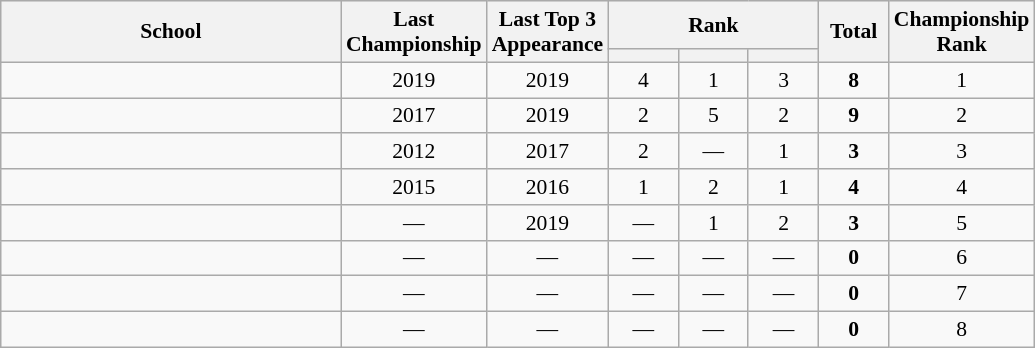<table class="wikitable sortable" style="text align:center; font-size:90%;">
<tr bgcolor="#efefef">
<th rowspan=2 width=220px>School</th>
<th rowspan=2>Last<br>Championship</th>
<th rowspan=2>Last Top 3<br>Appearance</th>
<th colspan=3>Rank</th>
<th rowspan=2 width=40px>Total</th>
<th rowspan=2 width=40px>Championship Rank</th>
</tr>
<tr>
<th width=40px></th>
<th width=40px></th>
<th width=40px></th>
</tr>
<tr>
<td></td>
<td align="center">2019</td>
<td align="center">2019</td>
<td align="center">4</td>
<td align="center">1</td>
<td align="center">3</td>
<td align="center"><strong>8</strong></td>
<td align="center">1</td>
</tr>
<tr>
<td></td>
<td align="center">2017</td>
<td align="center">2019</td>
<td align="center">2</td>
<td align="center">5</td>
<td align="center">2</td>
<td align="center"><strong>9</strong></td>
<td align="center">2</td>
</tr>
<tr>
<td></td>
<td align="center">2012</td>
<td align="center">2017</td>
<td align="center">2</td>
<td align="center">—</td>
<td align="center">1</td>
<td align="center"><strong>3</strong></td>
<td align="center">3</td>
</tr>
<tr>
<td></td>
<td align="center">2015</td>
<td align="center">2016</td>
<td align="center">1</td>
<td align="center">2</td>
<td align="center">1</td>
<td align="center"><strong>4</strong></td>
<td align="center">4</td>
</tr>
<tr>
<td></td>
<td align="center">—</td>
<td align="center">2019</td>
<td align="center">—</td>
<td align="center">1</td>
<td align="center">2</td>
<td align="center"><strong>3</strong></td>
<td align="center">5</td>
</tr>
<tr>
<td></td>
<td align="center">—</td>
<td align="center">—</td>
<td align="center">—</td>
<td align="center">—</td>
<td align="center">—</td>
<td align="center"><strong>0</strong></td>
<td align="center">6</td>
</tr>
<tr>
<td></td>
<td align="center">—</td>
<td align="center">—</td>
<td align="center">—</td>
<td align="center">—</td>
<td align="center">—</td>
<td align="center"><strong>0</strong></td>
<td align="center">7</td>
</tr>
<tr>
<td></td>
<td align="center">—</td>
<td align="center">—</td>
<td align="center">—</td>
<td align="center">—</td>
<td align="center">—</td>
<td align="center"><strong>0</strong></td>
<td align="center">8</td>
</tr>
</table>
